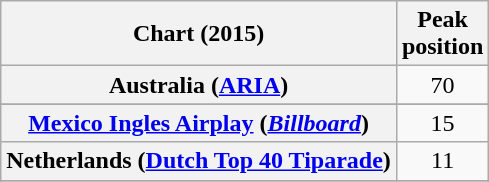<table class="wikitable sortable plainrowheaders" style="text-align:center">
<tr>
<th scope="col">Chart (2015)</th>
<th scope="col">Peak<br>position</th>
</tr>
<tr>
<th scope="row">Australia (<a href='#'>ARIA</a>)</th>
<td>70</td>
</tr>
<tr>
</tr>
<tr>
</tr>
<tr>
</tr>
<tr>
</tr>
<tr>
</tr>
<tr>
<th scope="row"><a href='#'>Mexico Ingles Airplay</a> (<em><a href='#'>Billboard</a></em>)</th>
<td>15</td>
</tr>
<tr>
<th scope="row">Netherlands (<a href='#'>Dutch Top 40 Tiparade</a>)</th>
<td>11</td>
</tr>
<tr>
</tr>
<tr>
</tr>
<tr>
</tr>
<tr>
</tr>
</table>
